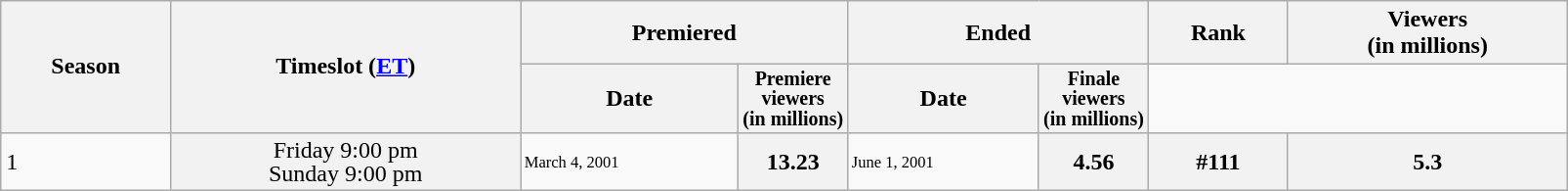<table class="wikitable">
<tr>
<th rowspan="2">Season</th>
<th style="width:%;" rowspan="2">Timeslot (<a href='#'>ET</a>)</th>
<th colspan=2>Premiered</th>
<th colspan=2>Ended</th>
<th style= rowspan=2>Rank</th>
<th style= rowspan=2>Viewers<br>(in millions)</th>
</tr>
<tr>
<th>Date</th>
<th span style="width:7%; font-size:smaller; line-height:100%;">Premiere<br>viewers<br>(in millions)</th>
<th>Date</th>
<th span style="width:7%; font-size:smaller; line-height:100%;">Finale<br>viewers<br>(in millions)</th>
</tr>
<tr>
<td>1</td>
<th span style="font-weight:normal; line-height:100%;">Friday 9:00 pm <br>Sunday 9:00 pm </th>
<td style="font-size:11px;line-height:110%">March 4, 2001</td>
<th>13.23</th>
<td style="font-size:11px;line-height:110%">June 1, 2001</td>
<th>4.56</th>
<th style=>#111</th>
<th style=>5.3</th>
</tr>
</table>
